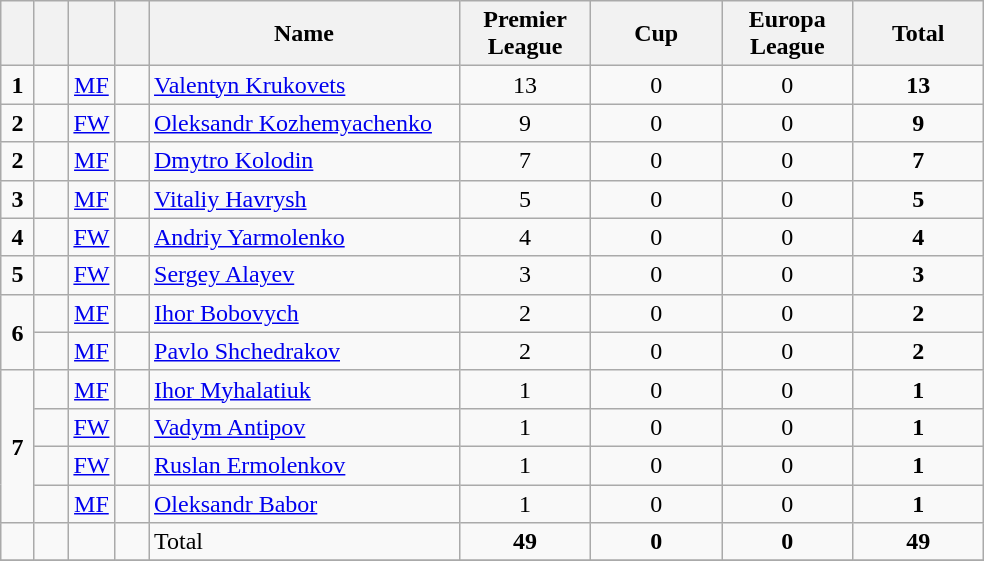<table class="wikitable" style="text-align:center">
<tr>
<th width=15></th>
<th width=15></th>
<th width=15></th>
<th width=15></th>
<th width=200>Name</th>
<th width=80><strong>Premier League</strong></th>
<th width=80><strong>Cup</strong></th>
<th width=80><strong>Europa League</strong></th>
<th width=80>Total</th>
</tr>
<tr>
<td><strong>1</strong></td>
<td></td>
<td><a href='#'>MF</a></td>
<td></td>
<td align=left><a href='#'>Valentyn Krukovets</a></td>
<td>13</td>
<td>0</td>
<td>0</td>
<td><strong>13</strong></td>
</tr>
<tr>
<td><strong>2</strong></td>
<td></td>
<td><a href='#'>FW</a></td>
<td></td>
<td align=left><a href='#'>Oleksandr Kozhemyachenko</a></td>
<td>9</td>
<td>0</td>
<td>0</td>
<td><strong>9</strong></td>
</tr>
<tr>
<td><strong>2</strong></td>
<td></td>
<td><a href='#'>MF</a></td>
<td></td>
<td align=left><a href='#'>Dmytro Kolodin</a></td>
<td>7</td>
<td>0</td>
<td>0</td>
<td><strong>7</strong></td>
</tr>
<tr>
<td><strong>3</strong></td>
<td></td>
<td><a href='#'>MF</a></td>
<td></td>
<td align=left><a href='#'>Vitaliy Havrysh</a></td>
<td>5</td>
<td>0</td>
<td>0</td>
<td><strong>5</strong></td>
</tr>
<tr>
<td><strong>4</strong></td>
<td></td>
<td><a href='#'>FW</a></td>
<td></td>
<td align=left><a href='#'>Andriy Yarmolenko</a></td>
<td>4</td>
<td>0</td>
<td>0</td>
<td><strong>4</strong></td>
</tr>
<tr>
<td><strong>5</strong></td>
<td></td>
<td><a href='#'>FW</a></td>
<td></td>
<td align=left><a href='#'>Sergey Alayev</a></td>
<td>3</td>
<td>0</td>
<td>0</td>
<td><strong>3</strong></td>
</tr>
<tr>
<td rowspan=2><strong>6</strong></td>
<td></td>
<td><a href='#'>MF</a></td>
<td></td>
<td align=left><a href='#'>Ihor Bobovych</a></td>
<td>2</td>
<td>0</td>
<td>0</td>
<td><strong>2</strong></td>
</tr>
<tr>
<td></td>
<td><a href='#'>MF</a></td>
<td></td>
<td align=left><a href='#'>Pavlo Shchedrakov</a></td>
<td>2</td>
<td>0</td>
<td>0</td>
<td><strong>2</strong></td>
</tr>
<tr>
<td rowspan=4><strong>7</strong></td>
<td></td>
<td><a href='#'>MF</a></td>
<td></td>
<td align=left><a href='#'>Ihor Myhalatiuk</a></td>
<td>1</td>
<td>0</td>
<td>0</td>
<td><strong>1</strong></td>
</tr>
<tr>
<td></td>
<td><a href='#'>FW</a></td>
<td></td>
<td align=left><a href='#'>Vadym Antipov</a></td>
<td>1</td>
<td>0</td>
<td>0</td>
<td><strong>1</strong></td>
</tr>
<tr>
<td></td>
<td><a href='#'>FW</a></td>
<td></td>
<td align=left><a href='#'>Ruslan Ermolenkov</a></td>
<td>1</td>
<td>0</td>
<td>0</td>
<td><strong>1</strong></td>
</tr>
<tr>
<td></td>
<td><a href='#'>MF</a></td>
<td></td>
<td align=left><a href='#'>Oleksandr Babor</a></td>
<td>1</td>
<td>0</td>
<td>0</td>
<td><strong>1</strong></td>
</tr>
<tr>
<td></td>
<td></td>
<td></td>
<td></td>
<td align=left>Total</td>
<td><strong>49</strong></td>
<td><strong>0</strong></td>
<td><strong>0</strong></td>
<td><strong>49</strong></td>
</tr>
<tr>
</tr>
</table>
